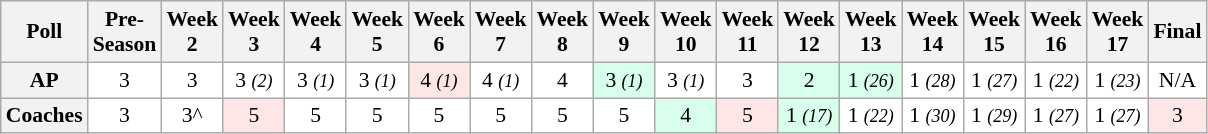<table class="wikitable" style="white-space:nowrap;font-size:90%">
<tr>
<th>Poll</th>
<th>Pre-<br>Season</th>
<th>Week<br>2</th>
<th>Week<br>3</th>
<th>Week<br>4</th>
<th>Week<br>5</th>
<th>Week<br>6</th>
<th>Week<br>7</th>
<th>Week<br>8</th>
<th>Week<br>9</th>
<th>Week<br>10</th>
<th>Week<br>11</th>
<th>Week<br>12</th>
<th>Week<br>13</th>
<th>Week<br>14</th>
<th>Week<br>15</th>
<th>Week<br>16</th>
<th>Week<br>17</th>
<th>Final</th>
</tr>
<tr style="text-align:center;">
<th>AP</th>
<td style="background:#FFF;">3</td>
<td style="background:#FFF;">3</td>
<td style="background:#FFF;">3 <em><small>(2)</small></em></td>
<td style="background:#FFF;">3 <em><small>(1)</small></em></td>
<td style="background:#FFF;">3 <em><small>(1)</small></em></td>
<td style="background:#FFE6E6;">4 <em><small>(1)</small></em></td>
<td style="background:#FFF;">4 <em><small>(1)</small></em></td>
<td style="background:#FFF;">4</td>
<td style="background:#D8FFEB;">3 <em><small>(1)</small></em></td>
<td style="background:#FFF;">3 <em><small>(1)</small></em></td>
<td style="background:#FFF;">3</td>
<td style="background:#D8FFEB;">2</td>
<td style="background:#D8FFEB;">1 <em><small>(26)</small></em></td>
<td style="background:#FFF;">1 <em><small>(28)</small></em></td>
<td style="background:#FFF;">1 <em><small>(27)</small></em></td>
<td style="background:#FFF;">1 <em><small>(22)</small></em></td>
<td style="background:#FFF;">1 <em><small>(23)</small></em></td>
<td style="background:#FFF;">N/A</td>
</tr>
<tr style="text-align:center;">
<th>Coaches</th>
<td style="background:#FFF;">3</td>
<td style="background:#FFF;">3^</td>
<td style="background:#FFE6E6;">5</td>
<td style="background:#FFF;">5</td>
<td style="background:#FFF;">5</td>
<td style="background:#FFF;">5</td>
<td style="background:#FFF;">5</td>
<td style="background:#FFF;">5</td>
<td style="background:#FFF;">5</td>
<td style="background:#D8FFEB;">4</td>
<td style="background:#FFE6E6;">5</td>
<td style="background:#D8FFEB;">1 <em><small>(17)</small></em></td>
<td style="background:#FFF;">1 <em><small>(22)</small></em></td>
<td style="background:#FFF;">1 <em><small>(30)</small></em></td>
<td style="background:#FFF;">1 <em><small>(29)</small></em></td>
<td style="background:#FFF;">1 <em><small>(27)</small></em></td>
<td style="background:#FFF;">1 <em><small>(27)</small></em></td>
<td style="background:#FFE6E6;">3</td>
</tr>
</table>
